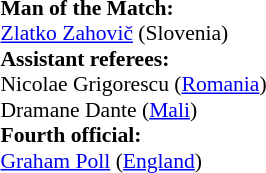<table style="width:100%; font-size:90%;">
<tr>
<td><br><strong>Man of the Match:</strong>
<br><a href='#'>Zlatko Zahovič</a> (Slovenia)<br><strong>Assistant referees:</strong>
<br>Nicolae Grigorescu (<a href='#'>Romania</a>)
<br>Dramane Dante (<a href='#'>Mali</a>)
<br><strong>Fourth official:</strong>
<br><a href='#'>Graham Poll</a> (<a href='#'>England</a>)</td>
</tr>
</table>
